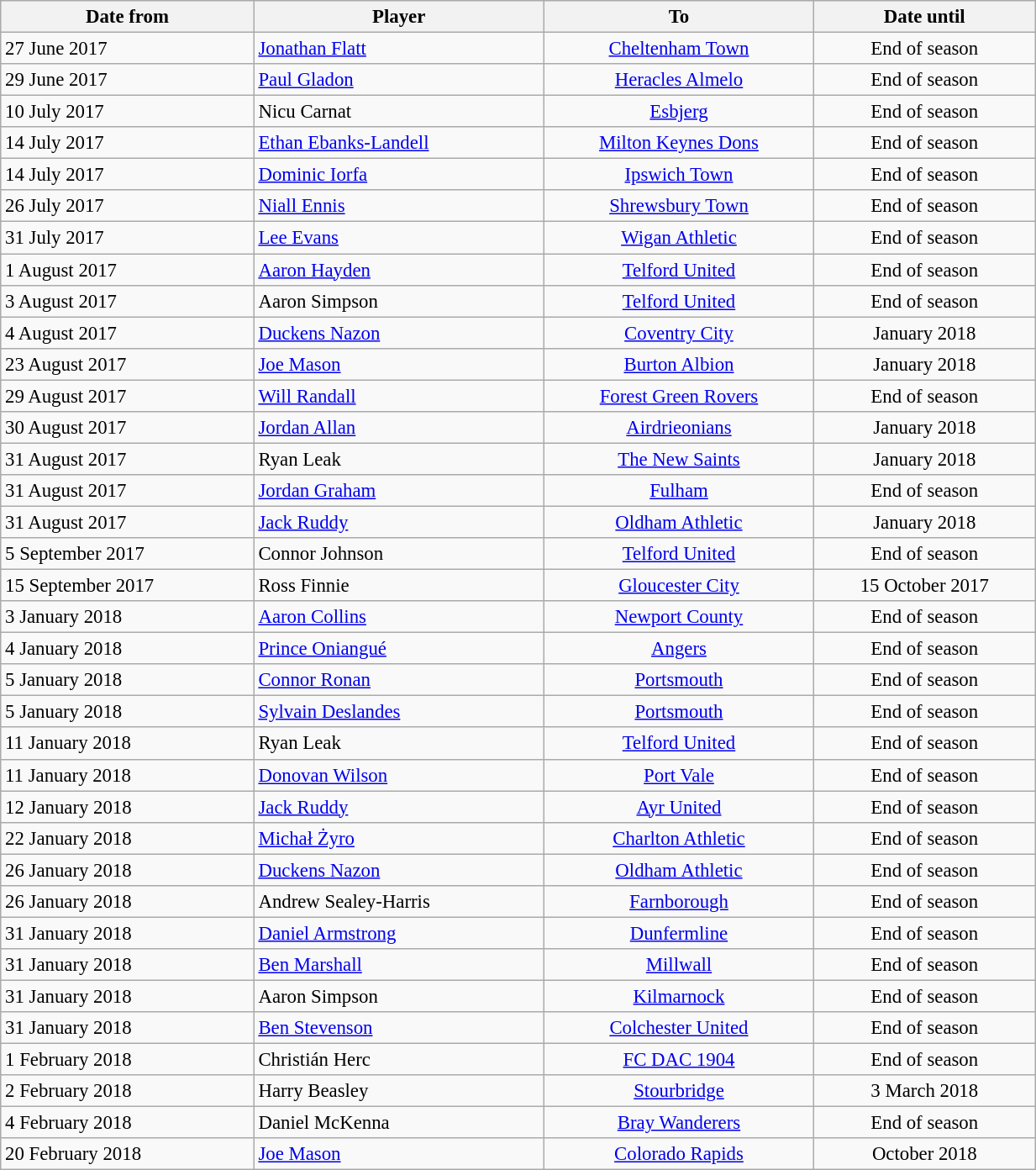<table class="wikitable" style="text-align:center; font-size:95%; width:65%; text-align:left">
<tr>
<th>Date from</th>
<th>Player</th>
<th>To</th>
<th>Date until</th>
</tr>
<tr --->
<td>27 June 2017</td>
<td> <a href='#'>Jonathan Flatt</a></td>
<td align="center"> <a href='#'>Cheltenham Town</a></td>
<td align="center">End of season</td>
</tr>
<tr --->
<td>29 June 2017</td>
<td> <a href='#'>Paul Gladon</a></td>
<td align="center"> <a href='#'>Heracles Almelo</a></td>
<td align="center">End of season</td>
</tr>
<tr --->
<td>10 July 2017</td>
<td> Nicu Carnat</td>
<td align="center"> <a href='#'>Esbjerg</a></td>
<td align="center">End of season</td>
</tr>
<tr --->
<td>14 July 2017</td>
<td> <a href='#'>Ethan Ebanks-Landell</a></td>
<td align="center"> <a href='#'>Milton Keynes Dons</a></td>
<td align="center">End of season</td>
</tr>
<tr --->
<td>14 July 2017</td>
<td> <a href='#'>Dominic Iorfa</a></td>
<td align="center"> <a href='#'>Ipswich Town</a></td>
<td align="center">End of season</td>
</tr>
<tr --->
<td>26 July 2017</td>
<td> <a href='#'>Niall Ennis</a></td>
<td align="center"> <a href='#'>Shrewsbury Town</a></td>
<td align="center">End of season</td>
</tr>
<tr --->
<td>31 July 2017</td>
<td> <a href='#'>Lee Evans</a></td>
<td align="center"> <a href='#'>Wigan Athletic</a></td>
<td align="center">End of season</td>
</tr>
<tr --->
<td>1 August 2017</td>
<td> <a href='#'>Aaron Hayden</a></td>
<td align="center"> <a href='#'>Telford United</a></td>
<td align="center">End of season</td>
</tr>
<tr --->
<td>3 August 2017</td>
<td> Aaron Simpson</td>
<td align="center"> <a href='#'>Telford United</a></td>
<td align="center">End of season</td>
</tr>
<tr --->
<td>4 August 2017</td>
<td> <a href='#'>Duckens Nazon</a></td>
<td align="center"> <a href='#'>Coventry City</a></td>
<td align="center">January 2018</td>
</tr>
<tr --->
<td>23 August 2017</td>
<td> <a href='#'>Joe Mason</a></td>
<td align="center"> <a href='#'>Burton Albion</a></td>
<td align="center">January 2018</td>
</tr>
<tr --->
<td>29 August 2017</td>
<td> <a href='#'>Will Randall</a></td>
<td align="center"> <a href='#'>Forest Green Rovers</a></td>
<td align="center">End of season</td>
</tr>
<tr --->
<td>30 August 2017</td>
<td> <a href='#'>Jordan Allan</a></td>
<td align="center"> <a href='#'>Airdrieonians</a></td>
<td align="center">January 2018</td>
</tr>
<tr --->
<td>31 August 2017</td>
<td> Ryan Leak</td>
<td align="center"> <a href='#'>The New Saints</a></td>
<td align="center">January 2018</td>
</tr>
<tr --->
<td>31 August 2017</td>
<td> <a href='#'>Jordan Graham</a></td>
<td align="center"> <a href='#'>Fulham</a></td>
<td align="center">End of season</td>
</tr>
<tr --->
<td>31 August 2017</td>
<td> <a href='#'>Jack Ruddy</a></td>
<td align="center"> <a href='#'>Oldham Athletic</a></td>
<td align="center">January 2018</td>
</tr>
<tr --->
<td>5 September 2017</td>
<td> Connor Johnson</td>
<td align="center"> <a href='#'>Telford United</a></td>
<td align="center">End of season</td>
</tr>
<tr --->
<td>15 September 2017</td>
<td> Ross Finnie</td>
<td align="center"> <a href='#'>Gloucester City</a></td>
<td align="center">15 October 2017</td>
</tr>
<tr --->
<td>3 January 2018</td>
<td> <a href='#'>Aaron Collins</a></td>
<td align="center"> <a href='#'>Newport County</a></td>
<td align="center">End of season</td>
</tr>
<tr --->
<td>4 January 2018</td>
<td> <a href='#'>Prince Oniangué</a></td>
<td align="center"> <a href='#'>Angers</a></td>
<td align="center">End of season</td>
</tr>
<tr --->
<td>5 January 2018</td>
<td> <a href='#'>Connor Ronan</a></td>
<td align="center"> <a href='#'>Portsmouth</a></td>
<td align="center">End of season</td>
</tr>
<tr --->
<td>5 January 2018</td>
<td> <a href='#'>Sylvain Deslandes</a></td>
<td align="center"> <a href='#'>Portsmouth</a></td>
<td align="center">End of season</td>
</tr>
<tr --->
<td>11 January 2018</td>
<td> Ryan Leak</td>
<td align="center"> <a href='#'>Telford United</a></td>
<td align="center">End of season</td>
</tr>
<tr --->
<td>11 January 2018</td>
<td> <a href='#'>Donovan Wilson</a></td>
<td align="center"> <a href='#'>Port Vale</a></td>
<td align="center">End of season</td>
</tr>
<tr --->
<td>12 January 2018</td>
<td> <a href='#'>Jack Ruddy</a></td>
<td align="center"> <a href='#'>Ayr United</a></td>
<td align="center">End of season</td>
</tr>
<tr --->
<td>22 January 2018</td>
<td> <a href='#'>Michał Żyro</a></td>
<td align="center"> <a href='#'>Charlton Athletic</a></td>
<td align="center">End of season</td>
</tr>
<tr --->
<td>26 January 2018</td>
<td> <a href='#'>Duckens Nazon</a></td>
<td align="center"> <a href='#'>Oldham Athletic</a></td>
<td align="center">End of season</td>
</tr>
<tr --->
<td>26 January 2018</td>
<td> Andrew Sealey-Harris</td>
<td align="center"> <a href='#'>Farnborough</a></td>
<td align="center">End of season</td>
</tr>
<tr --->
<td>31 January 2018</td>
<td> <a href='#'>Daniel Armstrong</a></td>
<td align="center"> <a href='#'>Dunfermline</a></td>
<td align="center">End of season</td>
</tr>
<tr --->
<td>31 January 2018</td>
<td> <a href='#'>Ben Marshall</a></td>
<td align="center"> <a href='#'>Millwall</a></td>
<td align="center">End of season</td>
</tr>
<tr --->
<td>31 January 2018</td>
<td> Aaron Simpson</td>
<td align="center"> <a href='#'>Kilmarnock</a></td>
<td align="center">End of season</td>
</tr>
<tr --->
<td>31 January 2018</td>
<td> <a href='#'>Ben Stevenson</a></td>
<td align="center"> <a href='#'>Colchester United</a></td>
<td align="center">End of season</td>
</tr>
<tr --->
<td>1 February 2018</td>
<td> Christián Herc</td>
<td align="center"> <a href='#'>FC DAC 1904</a></td>
<td align="center">End of season</td>
</tr>
<tr --->
<td>2 February 2018</td>
<td> Harry Beasley</td>
<td align="center"> <a href='#'>Stourbridge</a></td>
<td align="center">3 March 2018</td>
</tr>
<tr --->
<td>4 February 2018</td>
<td> Daniel McKenna</td>
<td align="center"> <a href='#'>Bray Wanderers</a></td>
<td align="center">End of season</td>
</tr>
<tr --->
<td>20 February 2018</td>
<td> <a href='#'>Joe Mason</a></td>
<td align="center"> <a href='#'>Colorado Rapids</a></td>
<td align="center">October 2018</td>
</tr>
</table>
